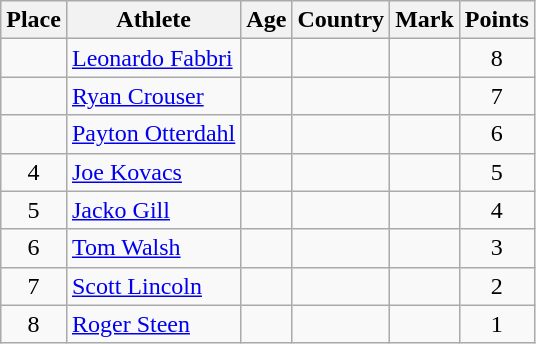<table class="wikitable mw-datatable sortable">
<tr>
<th>Place</th>
<th>Athlete</th>
<th>Age</th>
<th>Country</th>
<th>Mark</th>
<th>Points</th>
</tr>
<tr>
<td align=center></td>
<td><a href='#'>Leonardo Fabbri</a></td>
<td></td>
<td></td>
<td></td>
<td align=center>8</td>
</tr>
<tr>
<td align=center></td>
<td><a href='#'>Ryan Crouser</a></td>
<td></td>
<td></td>
<td></td>
<td align=center>7</td>
</tr>
<tr>
<td align=center></td>
<td><a href='#'>Payton Otterdahl</a></td>
<td></td>
<td></td>
<td></td>
<td align=center>6</td>
</tr>
<tr>
<td align=center>4</td>
<td><a href='#'>Joe Kovacs</a></td>
<td></td>
<td></td>
<td></td>
<td align=center>5</td>
</tr>
<tr>
<td align=center>5</td>
<td><a href='#'>Jacko Gill</a></td>
<td></td>
<td></td>
<td></td>
<td align=center>4</td>
</tr>
<tr>
<td align=center>6</td>
<td><a href='#'>Tom Walsh</a></td>
<td></td>
<td></td>
<td></td>
<td align=center>3</td>
</tr>
<tr>
<td align=center>7</td>
<td><a href='#'>Scott Lincoln</a></td>
<td></td>
<td></td>
<td></td>
<td align=center>2</td>
</tr>
<tr>
<td align=center>8</td>
<td><a href='#'>Roger Steen</a></td>
<td></td>
<td></td>
<td></td>
<td align=center>1</td>
</tr>
</table>
